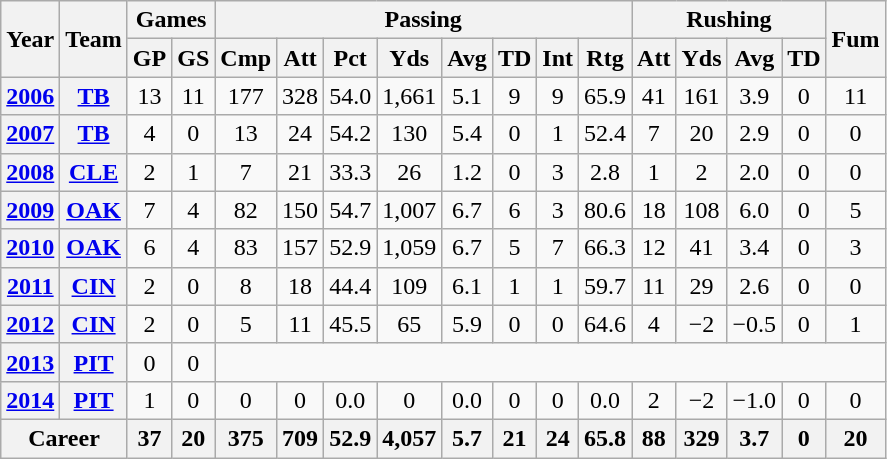<table class="wikitable" style="text-align:center;">
<tr>
<th rowspan="2">Year</th>
<th rowspan="2">Team</th>
<th colspan="2">Games</th>
<th colspan="8">Passing</th>
<th colspan="4">Rushing</th>
<th rowspan="2">Fum</th>
</tr>
<tr>
<th>GP</th>
<th>GS</th>
<th>Cmp</th>
<th>Att</th>
<th>Pct</th>
<th>Yds</th>
<th>Avg</th>
<th>TD</th>
<th>Int</th>
<th>Rtg</th>
<th>Att</th>
<th>Yds</th>
<th>Avg</th>
<th>TD</th>
</tr>
<tr>
<th><a href='#'>2006</a></th>
<th><a href='#'>TB</a></th>
<td>13</td>
<td>11</td>
<td>177</td>
<td>328</td>
<td>54.0</td>
<td>1,661</td>
<td>5.1</td>
<td>9</td>
<td>9</td>
<td>65.9</td>
<td>41</td>
<td>161</td>
<td>3.9</td>
<td>0</td>
<td>11</td>
</tr>
<tr>
<th><a href='#'>2007</a></th>
<th><a href='#'>TB</a></th>
<td>4</td>
<td>0</td>
<td>13</td>
<td>24</td>
<td>54.2</td>
<td>130</td>
<td>5.4</td>
<td>0</td>
<td>1</td>
<td>52.4</td>
<td>7</td>
<td>20</td>
<td>2.9</td>
<td>0</td>
<td>0</td>
</tr>
<tr>
<th><a href='#'>2008</a></th>
<th><a href='#'>CLE</a></th>
<td>2</td>
<td>1</td>
<td>7</td>
<td>21</td>
<td>33.3</td>
<td>26</td>
<td>1.2</td>
<td>0</td>
<td>3</td>
<td>2.8</td>
<td>1</td>
<td>2</td>
<td>2.0</td>
<td>0</td>
<td>0</td>
</tr>
<tr>
<th><a href='#'>2009</a></th>
<th><a href='#'>OAK</a></th>
<td>7</td>
<td>4</td>
<td>82</td>
<td>150</td>
<td>54.7</td>
<td>1,007</td>
<td>6.7</td>
<td>6</td>
<td>3</td>
<td>80.6</td>
<td>18</td>
<td>108</td>
<td>6.0</td>
<td>0</td>
<td>5</td>
</tr>
<tr>
<th><a href='#'>2010</a></th>
<th><a href='#'>OAK</a></th>
<td>6</td>
<td>4</td>
<td>83</td>
<td>157</td>
<td>52.9</td>
<td>1,059</td>
<td>6.7</td>
<td>5</td>
<td>7</td>
<td>66.3</td>
<td>12</td>
<td>41</td>
<td>3.4</td>
<td>0</td>
<td>3</td>
</tr>
<tr>
<th><a href='#'>2011</a></th>
<th><a href='#'>CIN</a></th>
<td>2</td>
<td>0</td>
<td>8</td>
<td>18</td>
<td>44.4</td>
<td>109</td>
<td>6.1</td>
<td>1</td>
<td>1</td>
<td>59.7</td>
<td>11</td>
<td>29</td>
<td>2.6</td>
<td>0</td>
<td>0</td>
</tr>
<tr>
<th><a href='#'>2012</a></th>
<th><a href='#'>CIN</a></th>
<td>2</td>
<td>0</td>
<td>5</td>
<td>11</td>
<td>45.5</td>
<td>65</td>
<td>5.9</td>
<td>0</td>
<td>0</td>
<td>64.6</td>
<td>4</td>
<td>−2</td>
<td>−0.5</td>
<td>0</td>
<td>1</td>
</tr>
<tr>
<th><a href='#'>2013</a></th>
<th><a href='#'>PIT</a></th>
<td>0</td>
<td>0</td>
<td colspan="13"></td>
</tr>
<tr>
<th><a href='#'>2014</a></th>
<th><a href='#'>PIT</a></th>
<td>1</td>
<td>0</td>
<td>0</td>
<td>0</td>
<td>0.0</td>
<td>0</td>
<td>0.0</td>
<td>0</td>
<td>0</td>
<td>0.0</td>
<td>2</td>
<td>−2</td>
<td>−1.0</td>
<td>0</td>
<td>0</td>
</tr>
<tr>
<th colspan="2">Career</th>
<th>37</th>
<th>20</th>
<th>375</th>
<th>709</th>
<th>52.9</th>
<th>4,057</th>
<th>5.7</th>
<th>21</th>
<th>24</th>
<th>65.8</th>
<th>88</th>
<th>329</th>
<th>3.7</th>
<th>0</th>
<th>20</th>
</tr>
</table>
